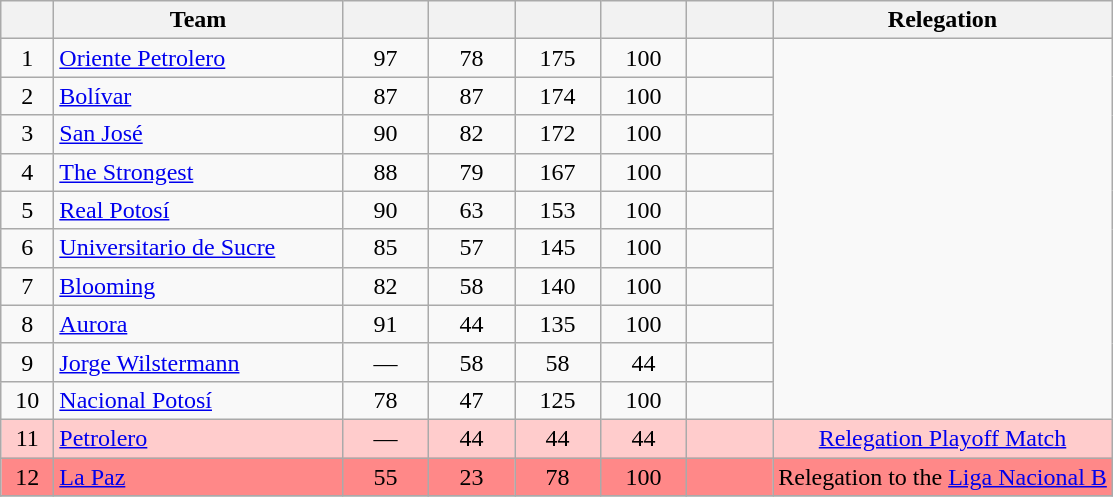<table class="wikitable" style="text-align: center;">
<tr>
<th width=28><br></th>
<th width=185>Team</th>
<th width=50></th>
<th width=50></th>
<th width=50></th>
<th width=50></th>
<th width=50><br></th>
<th>Relegation</th>
</tr>
<tr>
<td>1</td>
<td align="left"><a href='#'>Oriente Petrolero</a></td>
<td>97</td>
<td>78</td>
<td>175</td>
<td>100</td>
<td><strong></strong></td>
</tr>
<tr>
<td>2</td>
<td align="left"><a href='#'>Bolívar</a></td>
<td>87</td>
<td>87</td>
<td>174</td>
<td>100</td>
<td><strong></strong></td>
</tr>
<tr>
<td>3</td>
<td align="left"><a href='#'>San José</a></td>
<td>90</td>
<td>82</td>
<td>172</td>
<td>100</td>
<td><strong></strong></td>
</tr>
<tr>
<td>4</td>
<td align="left"><a href='#'>The Strongest</a></td>
<td>88</td>
<td>79</td>
<td>167</td>
<td>100</td>
<td><strong></strong></td>
</tr>
<tr>
<td>5</td>
<td align="left"><a href='#'>Real Potosí</a></td>
<td>90</td>
<td>63</td>
<td>153</td>
<td>100</td>
<td><strong></strong></td>
</tr>
<tr>
<td>6</td>
<td align="left"><a href='#'>Universitario de Sucre</a></td>
<td>85</td>
<td>57</td>
<td>145</td>
<td>100</td>
<td><strong></strong></td>
</tr>
<tr>
<td>7</td>
<td align="left"><a href='#'>Blooming</a></td>
<td>82</td>
<td>58</td>
<td>140</td>
<td>100</td>
<td><strong></strong></td>
</tr>
<tr>
<td>8</td>
<td align="left"><a href='#'>Aurora</a></td>
<td>91</td>
<td>44</td>
<td>135</td>
<td>100</td>
<td><strong></strong></td>
</tr>
<tr>
<td>9</td>
<td align="left"><a href='#'>Jorge Wilstermann</a></td>
<td>—</td>
<td>58</td>
<td>58</td>
<td>44</td>
<td><strong></strong></td>
</tr>
<tr>
<td>10</td>
<td align="left"><a href='#'>Nacional Potosí</a></td>
<td>78</td>
<td>47</td>
<td>125</td>
<td>100</td>
<td><strong></strong></td>
</tr>
<tr bgcolor=#FFCCCC>
<td>11</td>
<td align="left"><a href='#'>Petrolero</a></td>
<td>—</td>
<td>44</td>
<td>44</td>
<td>44</td>
<td><strong></strong></td>
<td rowspan=1><a href='#'>Relegation Playoff Match</a></td>
</tr>
<tr bgcolor=#FF8888>
<td>12</td>
<td align="left"><a href='#'>La Paz</a></td>
<td>55</td>
<td>23</td>
<td>78</td>
<td>100</td>
<td><strong></strong></td>
<td rowspan=1>Relegation to the <a href='#'>Liga Nacional B</a></td>
</tr>
<tr>
</tr>
</table>
